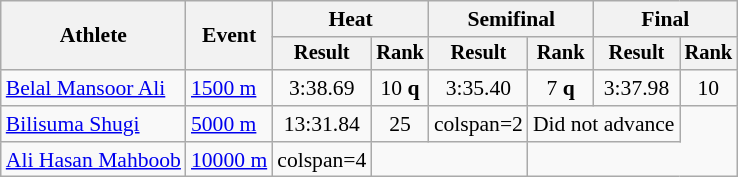<table class="wikitable" style="font-size:90%">
<tr>
<th rowspan="2">Athlete</th>
<th rowspan="2">Event</th>
<th colspan="2">Heat</th>
<th colspan="2">Semifinal</th>
<th colspan="2">Final</th>
</tr>
<tr style="font-size:95%">
<th>Result</th>
<th>Rank</th>
<th>Result</th>
<th>Rank</th>
<th>Result</th>
<th>Rank</th>
</tr>
<tr align=center>
<td align=left><a href='#'>Belal Mansoor Ali</a></td>
<td align=left><a href='#'>1500 m</a></td>
<td>3:38.69</td>
<td>10 <strong>q</strong></td>
<td>3:35.40</td>
<td>7 <strong>q</strong></td>
<td>3:37.98</td>
<td>10</td>
</tr>
<tr align=center>
<td align=left><a href='#'>Bilisuma Shugi</a></td>
<td align=left><a href='#'>5000 m</a></td>
<td>13:31.84</td>
<td>25</td>
<td>colspan=2 </td>
<td colspan=2>Did not advance</td>
</tr>
<tr align=center>
<td align=left><a href='#'>Ali Hasan Mahboob</a></td>
<td align=left><a href='#'>10000 m</a></td>
<td>colspan=4 </td>
<td colspan=2></td>
</tr>
</table>
